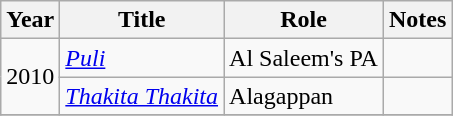<table class="wikitable sortable">
<tr>
<th>Year</th>
<th>Title</th>
<th>Role</th>
<th class="unsortable">Notes</th>
</tr>
<tr>
<td rowspan=2>2010</td>
<td><em><a href='#'>Puli</a></em></td>
<td>Al Saleem's PA</td>
<td></td>
</tr>
<tr>
<td><em><a href='#'>Thakita Thakita</a></em></td>
<td>Alagappan</td>
<td></td>
</tr>
<tr>
</tr>
</table>
